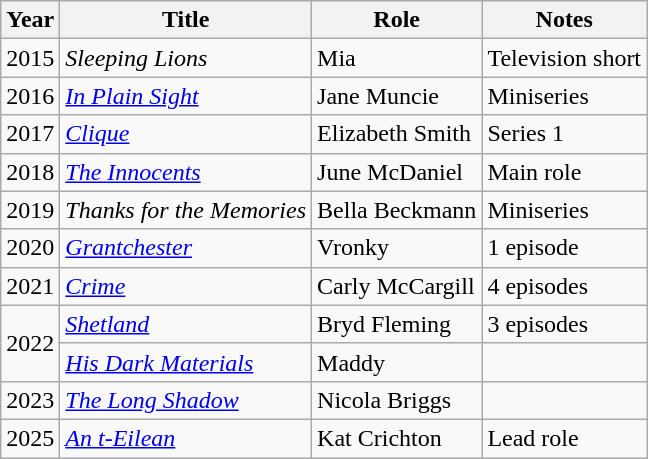<table class="wikitable sortable">
<tr>
<th>Year</th>
<th>Title</th>
<th>Role</th>
<th class="unsortable">Notes</th>
</tr>
<tr>
<td>2015</td>
<td><em>Sleeping Lions</em></td>
<td>Mia</td>
<td>Television short</td>
</tr>
<tr>
<td>2016</td>
<td><em><a href='#'>In Plain Sight</a></em></td>
<td>Jane Muncie</td>
<td>Miniseries</td>
</tr>
<tr>
<td>2017</td>
<td><em><a href='#'>Clique</a></em></td>
<td>Elizabeth Smith</td>
<td>Series 1</td>
</tr>
<tr>
<td>2018</td>
<td><em><a href='#'>The Innocents</a></em></td>
<td>June McDaniel</td>
<td>Main role</td>
</tr>
<tr>
<td>2019</td>
<td><em>Thanks for the Memories</em></td>
<td>Bella Beckmann</td>
<td>Miniseries</td>
</tr>
<tr>
<td>2020</td>
<td><em><a href='#'>Grantchester</a></em></td>
<td>Vronky</td>
<td>1 episode</td>
</tr>
<tr>
<td>2021</td>
<td><em><a href='#'>Crime</a></em></td>
<td>Carly McCargill</td>
<td>4 episodes</td>
</tr>
<tr>
<td rowspan="2">2022</td>
<td><em><a href='#'>Shetland</a></em></td>
<td>Bryd Fleming</td>
<td>3 episodes</td>
</tr>
<tr>
<td><em><a href='#'>His Dark Materials</a></em></td>
<td>Maddy</td>
<td></td>
</tr>
<tr>
<td>2023</td>
<td><em><a href='#'>The Long Shadow</a></em></td>
<td>Nicola Briggs</td>
<td></td>
</tr>
<tr>
<td>2025</td>
<td><em><a href='#'>An t-Eilean</a></em></td>
<td>Kat Crichton</td>
<td>Lead role</td>
</tr>
</table>
